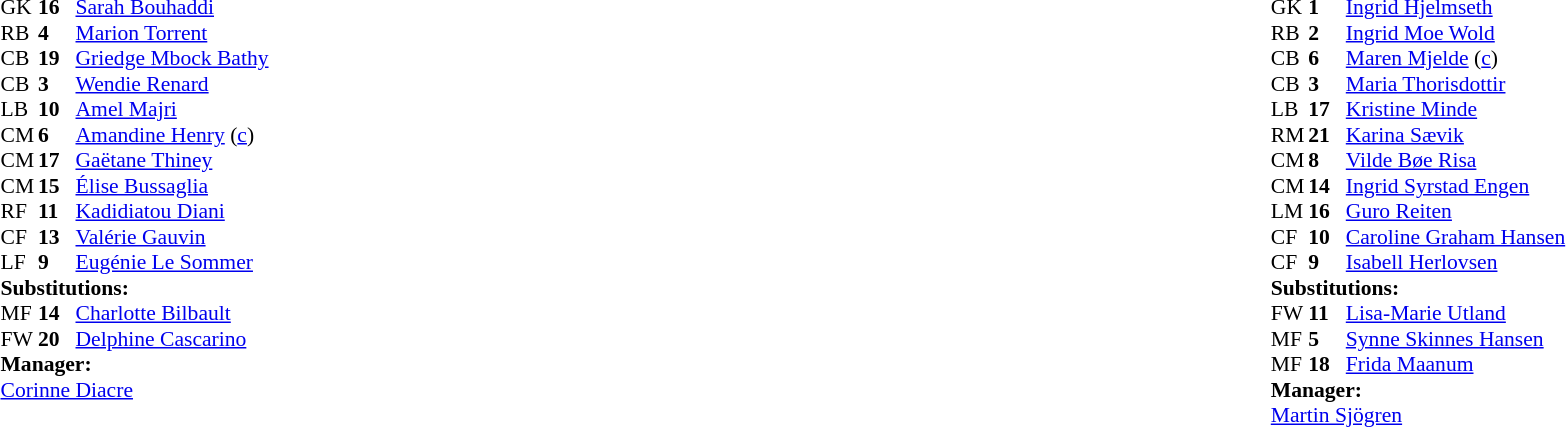<table width="100%">
<tr>
<td valign="top" width="40%"><br><table style="font-size:90%" cellspacing="0" cellpadding="0">
<tr>
<th width=25></th>
<th width=25></th>
</tr>
<tr>
<td>GK</td>
<td><strong>16</strong></td>
<td><a href='#'>Sarah Bouhaddi</a></td>
</tr>
<tr>
<td>RB</td>
<td><strong>4</strong></td>
<td><a href='#'>Marion Torrent</a></td>
</tr>
<tr>
<td>CB</td>
<td><strong>19</strong></td>
<td><a href='#'>Griedge Mbock Bathy</a></td>
</tr>
<tr>
<td>CB</td>
<td><strong>3</strong></td>
<td><a href='#'>Wendie Renard</a></td>
</tr>
<tr>
<td>LB</td>
<td><strong>10</strong></td>
<td><a href='#'>Amel Majri</a></td>
</tr>
<tr>
<td>CM</td>
<td><strong>6</strong></td>
<td><a href='#'>Amandine Henry</a> (<a href='#'>c</a>)</td>
</tr>
<tr>
<td>CM</td>
<td><strong>17</strong></td>
<td><a href='#'>Gaëtane Thiney</a></td>
<td></td>
<td></td>
</tr>
<tr>
<td>CM</td>
<td><strong>15</strong></td>
<td><a href='#'>Élise Bussaglia</a></td>
</tr>
<tr>
<td>RF</td>
<td><strong>11</strong></td>
<td><a href='#'>Kadidiatou Diani</a></td>
</tr>
<tr>
<td>CF</td>
<td><strong>13</strong></td>
<td><a href='#'>Valérie Gauvin</a></td>
<td></td>
<td></td>
</tr>
<tr>
<td>LF</td>
<td><strong>9</strong></td>
<td><a href='#'>Eugénie Le Sommer</a></td>
<td></td>
</tr>
<tr>
<td colspan=3><strong>Substitutions:</strong></td>
</tr>
<tr>
<td>MF</td>
<td><strong>14</strong></td>
<td><a href='#'>Charlotte Bilbault</a></td>
<td></td>
<td></td>
</tr>
<tr>
<td>FW</td>
<td><strong>20</strong></td>
<td><a href='#'>Delphine Cascarino</a></td>
<td></td>
<td></td>
</tr>
<tr>
<td colspan=3><strong>Manager:</strong></td>
</tr>
<tr>
<td colspan=3><a href='#'>Corinne Diacre</a></td>
</tr>
</table>
</td>
<td valign="top"></td>
<td valign="top" width="50%"><br><table style="font-size:90%; margin:auto" cellspacing="0" cellpadding="0">
<tr>
<th width=25></th>
<th width=25></th>
</tr>
<tr>
<td>GK</td>
<td><strong>1</strong></td>
<td><a href='#'>Ingrid Hjelmseth</a></td>
</tr>
<tr>
<td>RB</td>
<td><strong>2</strong></td>
<td><a href='#'>Ingrid Moe Wold</a></td>
<td></td>
<td></td>
</tr>
<tr>
<td>CB</td>
<td><strong>6</strong></td>
<td><a href='#'>Maren Mjelde</a> (<a href='#'>c</a>)</td>
</tr>
<tr>
<td>CB</td>
<td><strong>3</strong></td>
<td><a href='#'>Maria Thorisdottir</a></td>
</tr>
<tr>
<td>LB</td>
<td><strong>17</strong></td>
<td><a href='#'>Kristine Minde</a></td>
</tr>
<tr>
<td>RM</td>
<td><strong>21</strong></td>
<td><a href='#'>Karina Sævik</a></td>
<td></td>
<td></td>
</tr>
<tr>
<td>CM</td>
<td><strong>8</strong></td>
<td><a href='#'>Vilde Bøe Risa</a></td>
<td></td>
<td></td>
</tr>
<tr>
<td>CM</td>
<td><strong>14</strong></td>
<td><a href='#'>Ingrid Syrstad Engen</a></td>
<td></td>
</tr>
<tr>
<td>LM</td>
<td><strong>16</strong></td>
<td><a href='#'>Guro Reiten</a></td>
</tr>
<tr>
<td>CF</td>
<td><strong>10</strong></td>
<td><a href='#'>Caroline Graham Hansen</a></td>
</tr>
<tr>
<td>CF</td>
<td><strong>9</strong></td>
<td><a href='#'>Isabell Herlovsen</a></td>
</tr>
<tr>
<td colspan=3><strong>Substitutions:</strong></td>
</tr>
<tr>
<td>FW</td>
<td><strong>11</strong></td>
<td><a href='#'>Lisa-Marie Utland</a></td>
<td></td>
<td></td>
</tr>
<tr>
<td>MF</td>
<td><strong>5</strong></td>
<td><a href='#'>Synne Skinnes Hansen</a></td>
<td></td>
<td></td>
</tr>
<tr>
<td>MF</td>
<td><strong>18</strong></td>
<td><a href='#'>Frida Maanum</a></td>
<td></td>
<td></td>
</tr>
<tr>
<td colspan=3><strong>Manager:</strong></td>
</tr>
<tr>
<td colspan=3> <a href='#'>Martin Sjögren</a></td>
</tr>
</table>
</td>
</tr>
</table>
